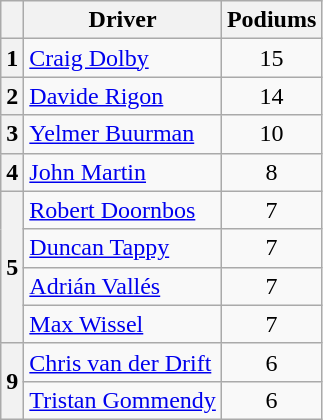<table class="wikitable" style="float:left; margin-right:1em;">
<tr>
<th></th>
<th>Driver</th>
<th>Podiums</th>
</tr>
<tr>
<th>1</th>
<td> <a href='#'>Craig Dolby</a></td>
<td align=center>15</td>
</tr>
<tr>
<th>2</th>
<td> <a href='#'>Davide Rigon</a></td>
<td align=center>14</td>
</tr>
<tr>
<th>3</th>
<td> <a href='#'>Yelmer Buurman</a></td>
<td align=center>10</td>
</tr>
<tr>
<th>4</th>
<td> <a href='#'>John Martin</a></td>
<td align=center>8</td>
</tr>
<tr>
<th rowspan=4>5</th>
<td> <a href='#'>Robert Doornbos</a></td>
<td align=center>7</td>
</tr>
<tr>
<td> <a href='#'>Duncan Tappy</a></td>
<td align=center>7</td>
</tr>
<tr>
<td> <a href='#'>Adrián Vallés</a></td>
<td align=center>7</td>
</tr>
<tr>
<td> <a href='#'>Max Wissel</a></td>
<td align=center>7</td>
</tr>
<tr>
<th rowspan=2>9</th>
<td> <a href='#'>Chris van der Drift</a></td>
<td align=center>6</td>
</tr>
<tr>
<td> <a href='#'>Tristan Gommendy</a></td>
<td align=center>6</td>
</tr>
</table>
